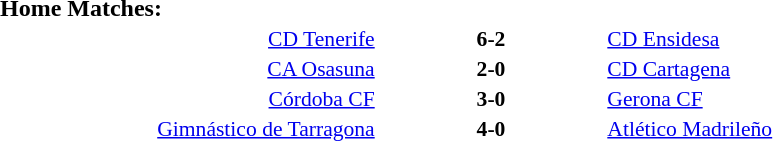<table width=100% cellspacing=1>
<tr>
<th width=20%></th>
<th width=12%></th>
<th width=20%></th>
<th></th>
</tr>
<tr>
<td><strong>Home Matches:</strong></td>
</tr>
<tr style=font-size:90%>
<td align=right><a href='#'>CD Tenerife</a></td>
<td align=center><strong>6-2</strong></td>
<td><a href='#'>CD Ensidesa</a></td>
</tr>
<tr style=font-size:90%>
<td align=right><a href='#'>CA Osasuna</a></td>
<td align=center><strong>2-0</strong></td>
<td><a href='#'>CD Cartagena</a></td>
</tr>
<tr style=font-size:90%>
<td align=right><a href='#'>Córdoba CF</a></td>
<td align=center><strong>3-0</strong></td>
<td><a href='#'>Gerona CF</a></td>
</tr>
<tr style=font-size:90%>
<td align=right><a href='#'>Gimnástico de Tarragona</a></td>
<td align=center><strong>4-0</strong></td>
<td><a href='#'>Atlético Madrileño</a></td>
</tr>
</table>
